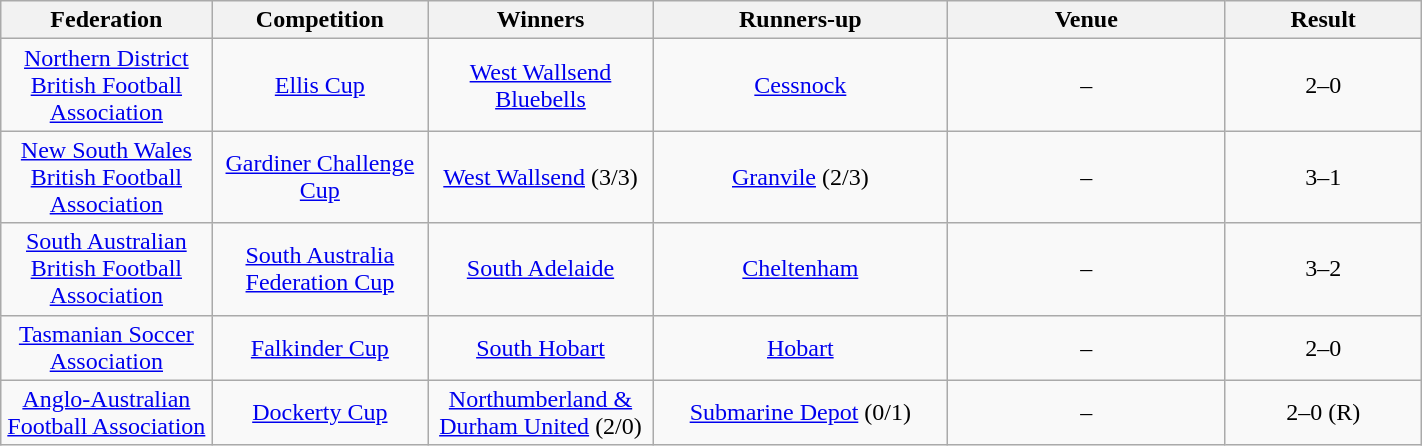<table class="wikitable" width="75%">
<tr>
<th style="width:10em">Federation</th>
<th style="width:10em">Competition</th>
<th style="width:10em">Winners</th>
<th style="width:15em">Runners-up</th>
<th style="width:15em">Venue</th>
<th style="width:10em">Result</th>
</tr>
<tr>
<td align="center"><a href='#'>Northern District British Football Association</a></td>
<td align="center"><a href='#'>Ellis Cup</a></td>
<td align="center"><a href='#'>West Wallsend Bluebells</a></td>
<td align="center"><a href='#'>Cessnock</a></td>
<td align="center">–</td>
<td align="center">2–0</td>
</tr>
<tr>
<td align="center"><a href='#'>New South Wales British Football Association</a></td>
<td align="center"><a href='#'>Gardiner Challenge Cup</a></td>
<td align="center"><a href='#'>West Wallsend</a> (3/3)</td>
<td align="center"><a href='#'>Granvile</a> (2/3)</td>
<td align="center">–</td>
<td align="center">3–1</td>
</tr>
<tr>
<td align="center"><a href='#'>South Australian British Football Association</a></td>
<td align="center"><a href='#'>South Australia Federation Cup</a></td>
<td align="center"><a href='#'>South Adelaide</a></td>
<td align="center"><a href='#'>Cheltenham</a></td>
<td align="center">–</td>
<td align="center">3–2</td>
</tr>
<tr>
<td align="center"><a href='#'>Tasmanian Soccer Association</a></td>
<td align="center"><a href='#'>Falkinder Cup</a></td>
<td align="center"><a href='#'>South Hobart</a></td>
<td align="center"><a href='#'>Hobart</a></td>
<td align="center">–</td>
<td align="center">2–0</td>
</tr>
<tr>
<td align="center"><a href='#'>Anglo-Australian Football Association</a></td>
<td align="center"><a href='#'>Dockerty Cup</a></td>
<td align="center"><a href='#'>Northumberland & Durham United</a> (2/0)</td>
<td align="center"><a href='#'>Submarine Depot</a> (0/1)</td>
<td align="center">–</td>
<td align="center">2–0 (R)</td>
</tr>
</table>
